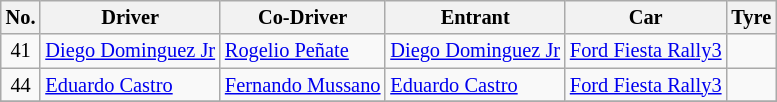<table class="wikitable" style="font-size: 85%;">
<tr>
<th>No.</th>
<th>Driver</th>
<th>Co-Driver</th>
<th>Entrant</th>
<th>Car</th>
<th>Tyre</th>
</tr>
<tr>
<td align="center">41</td>
<td> <a href='#'>Diego Dominguez Jr</a></td>
<td> <a href='#'>Rogelio Peñate</a></td>
<td> <a href='#'>Diego Dominguez Jr</a></td>
<td><a href='#'>Ford Fiesta Rally3</a></td>
<td align="center"></td>
</tr>
<tr>
<td align="center">44</td>
<td> <a href='#'>Eduardo Castro</a></td>
<td> <a href='#'>Fernando Mussano</a></td>
<td> <a href='#'>Eduardo Castro</a></td>
<td><a href='#'>Ford Fiesta Rally3</a></td>
<td align="center"></td>
</tr>
<tr>
</tr>
</table>
